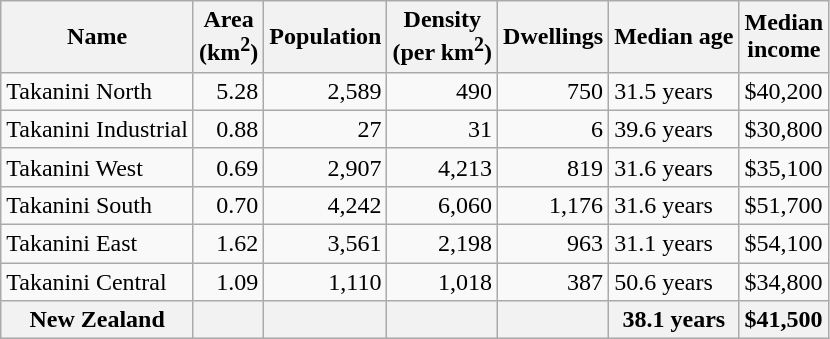<table class="wikitable">
<tr>
<th>Name</th>
<th>Area<br>(km<sup>2</sup>)</th>
<th>Population</th>
<th>Density<br>(per km<sup>2</sup>)</th>
<th>Dwellings</th>
<th>Median age</th>
<th>Median<br>income</th>
</tr>
<tr>
<td>Takanini North</td>
<td style="text-align:right;">5.28</td>
<td style="text-align:right;">2,589</td>
<td style="text-align:right;">490</td>
<td style="text-align:right;">750</td>
<td>31.5 years</td>
<td>$40,200</td>
</tr>
<tr>
<td>Takanini Industrial</td>
<td style="text-align:right;">0.88</td>
<td style="text-align:right;">27</td>
<td style="text-align:right;">31</td>
<td style="text-align:right;">6</td>
<td>39.6 years</td>
<td>$30,800</td>
</tr>
<tr>
<td>Takanini West</td>
<td style="text-align:right;">0.69</td>
<td style="text-align:right;">2,907</td>
<td style="text-align:right;">4,213</td>
<td style="text-align:right;">819</td>
<td>31.6 years</td>
<td>$35,100</td>
</tr>
<tr>
<td>Takanini South</td>
<td style="text-align:right;">0.70</td>
<td style="text-align:right;">4,242</td>
<td style="text-align:right;">6,060</td>
<td style="text-align:right;">1,176</td>
<td>31.6 years</td>
<td>$51,700</td>
</tr>
<tr>
<td>Takanini East</td>
<td style="text-align:right;">1.62</td>
<td style="text-align:right;">3,561</td>
<td style="text-align:right;">2,198</td>
<td style="text-align:right;">963</td>
<td>31.1 years</td>
<td>$54,100</td>
</tr>
<tr>
<td>Takanini Central</td>
<td style="text-align:right;">1.09</td>
<td style="text-align:right;">1,110</td>
<td style="text-align:right;">1,018</td>
<td style="text-align:right;">387</td>
<td>50.6 years</td>
<td>$34,800</td>
</tr>
<tr>
<th>New Zealand</th>
<th></th>
<th></th>
<th></th>
<th></th>
<th>38.1 years</th>
<th style="text-align:left;">$41,500</th>
</tr>
</table>
